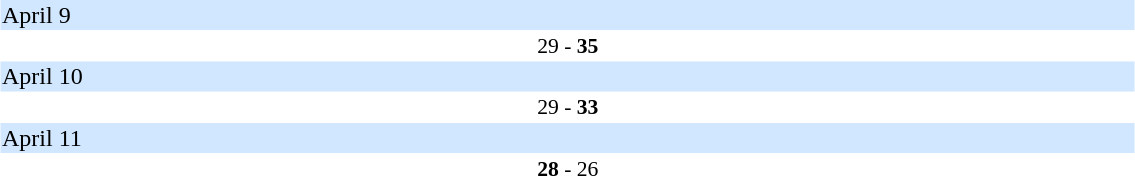<table width=60% cellspacing=1>
<tr>
<th width=23%></th>
<th width=10%></th>
<th width=23%></th>
</tr>
<tr align="left" bgcolor=#D0E7FF>
<td colspan=4>April 9</td>
</tr>
<tr style=font-size:90% valign="top">
<td align=right></td>
<td align=center>29 - <strong>35</strong></td>
<td><strong></strong></td>
</tr>
<tr align="left" bgcolor=#D0E7FF>
<td colspan=4>April 10</td>
</tr>
<tr style=font-size:90% valign="top">
<td align=right></td>
<td align=center>29 - <strong>33</strong></td>
<td><strong></strong></td>
</tr>
<tr align="left" bgcolor=#D0E7FF>
<td colspan=4>April 11</td>
</tr>
<tr style=font-size:90% valign="top">
<td align=right><strong></strong></td>
<td align=center><strong>28</strong> - 26</td>
<td></td>
</tr>
</table>
